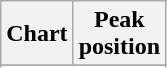<table class="wikitable sortable">
<tr>
<th>Chart</th>
<th>Peak<br>position</th>
</tr>
<tr>
</tr>
<tr>
</tr>
</table>
